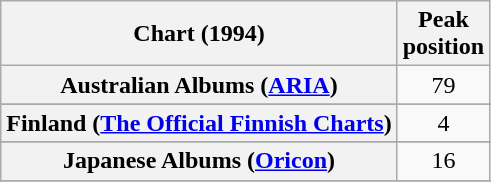<table class="wikitable sortable plainrowheaders">
<tr>
<th scope="col">Chart (1994)</th>
<th scope="col">Peak<br>position</th>
</tr>
<tr>
<th scope="row">Australian Albums (<a href='#'>ARIA</a>)</th>
<td align="center">79</td>
</tr>
<tr>
</tr>
<tr>
</tr>
<tr>
</tr>
<tr>
<th scope="row">Finland (<a href='#'>The Official Finnish Charts</a>)</th>
<td align="center">4</td>
</tr>
<tr>
</tr>
<tr>
<th scope="row">Japanese Albums (<a href='#'>Oricon</a>)</th>
<td align="center">16</td>
</tr>
<tr>
</tr>
<tr>
</tr>
<tr>
</tr>
<tr>
</tr>
</table>
